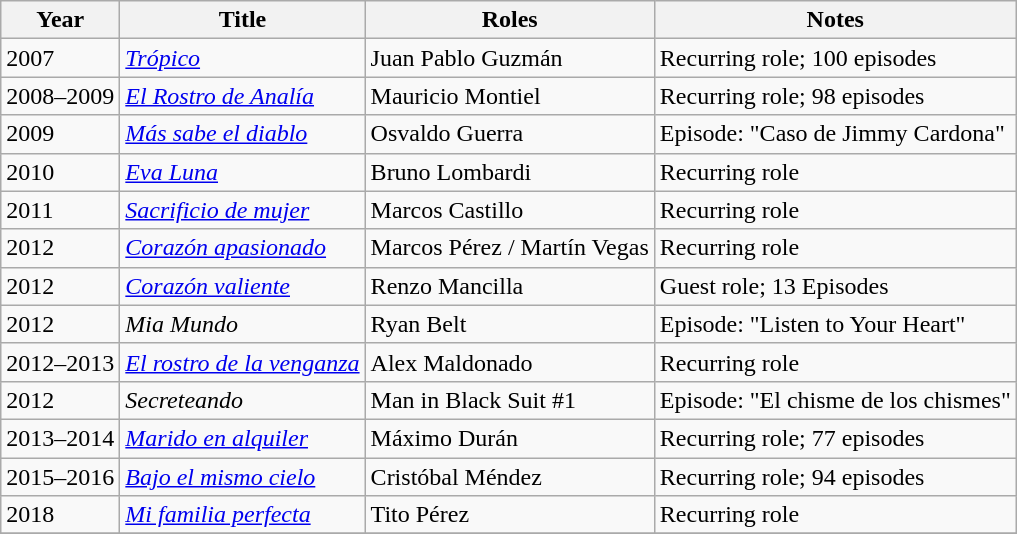<table class="wikitable sortable">
<tr>
<th>Year</th>
<th>Title</th>
<th>Roles</th>
<th>Notes</th>
</tr>
<tr>
<td>2007</td>
<td><em><a href='#'>Trópico</a></em></td>
<td>Juan Pablo Guzmán</td>
<td>Recurring role; 100 episodes</td>
</tr>
<tr>
<td>2008–2009</td>
<td><em><a href='#'>El Rostro de Analía</a></em></td>
<td>Mauricio Montiel</td>
<td>Recurring role; 98 episodes</td>
</tr>
<tr>
<td>2009</td>
<td><em><a href='#'>Más sabe el diablo</a></em></td>
<td>Osvaldo Guerra</td>
<td>Episode: "Caso de Jimmy Cardona"</td>
</tr>
<tr>
<td>2010</td>
<td><em><a href='#'>Eva Luna</a></em></td>
<td>Bruno Lombardi</td>
<td>Recurring role</td>
</tr>
<tr>
<td>2011</td>
<td><em><a href='#'>Sacrificio de mujer</a></em></td>
<td>Marcos Castillo</td>
<td>Recurring role</td>
</tr>
<tr>
<td>2012</td>
<td><em><a href='#'>Corazón apasionado</a></em></td>
<td>Marcos Pérez / Martín Vegas</td>
<td>Recurring role</td>
</tr>
<tr>
<td>2012</td>
<td><em><a href='#'>Corazón valiente</a></em></td>
<td>Renzo Mancilla</td>
<td>Guest role; 13 Episodes</td>
</tr>
<tr>
<td>2012</td>
<td><em>Mia Mundo</em></td>
<td>Ryan Belt</td>
<td>Episode: "Listen to Your Heart"</td>
</tr>
<tr>
<td>2012–2013</td>
<td><em><a href='#'>El rostro de la venganza</a></em></td>
<td>Alex Maldonado</td>
<td>Recurring role</td>
</tr>
<tr>
<td>2012</td>
<td><em>Secreteando</em></td>
<td>Man in Black Suit #1</td>
<td>Episode: "El chisme de los chismes"</td>
</tr>
<tr>
<td>2013–2014</td>
<td><em><a href='#'>Marido en alquiler</a></em></td>
<td>Máximo Durán</td>
<td>Recurring role; 77 episodes</td>
</tr>
<tr>
<td>2015–2016</td>
<td><em><a href='#'>Bajo el mismo cielo</a></em></td>
<td>Cristóbal Méndez</td>
<td>Recurring role; 94 episodes</td>
</tr>
<tr>
<td>2018</td>
<td><em><a href='#'>Mi familia perfecta</a></em></td>
<td>Tito Pérez</td>
<td>Recurring role</td>
</tr>
<tr>
</tr>
</table>
